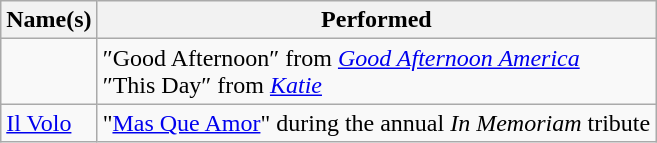<table class="wikitable sortable">
<tr>
<th>Name(s)</th>
<th>Performed</th>
</tr>
<tr>
<td></td>
<td>″Good Afternoon″ from <em><a href='#'>Good Afternoon America</a></em><br>″This Day″ from <em><a href='#'>Katie</a></em></td>
</tr>
<tr>
<td><a href='#'>Il Volo</a></td>
<td>"<a href='#'>Mas Que Amor</a>" during the annual <em>In Memoriam</em> tribute</td>
</tr>
</table>
